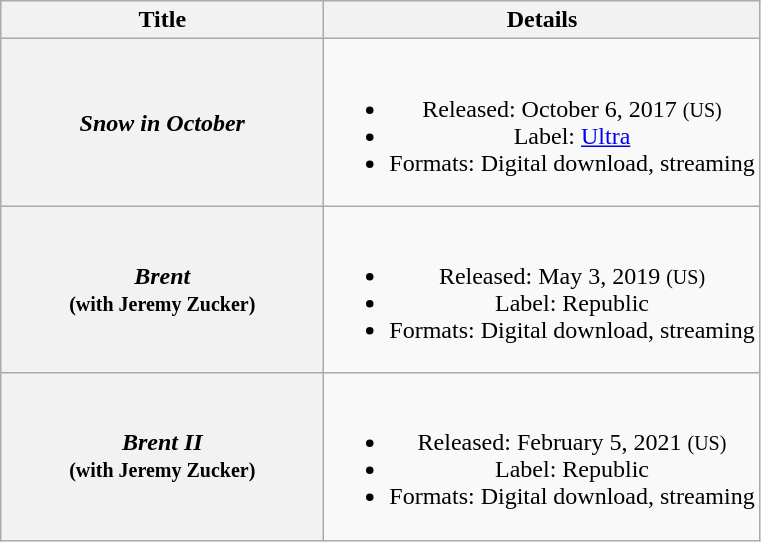<table class="wikitable plainrowheaders" style="text-align:center">
<tr>
<th scope="col" style="width:13em">Title</th>
<th scope="col">Details</th>
</tr>
<tr>
<th scope="row"><em>Snow in October</em></th>
<td><br><ul><li>Released: October 6, 2017 <small>(US)</small></li><li>Label: <a href='#'>Ultra</a></li><li>Formats: Digital download, streaming</li></ul></td>
</tr>
<tr>
<th scope="row"><em>Brent</em><br><small>(with Jeremy Zucker)</small></th>
<td><br><ul><li>Released: May 3, 2019 <small>(US)</small></li><li>Label: Republic</li><li>Formats: Digital download, streaming</li></ul></td>
</tr>
<tr>
<th scope="row"><em>Brent II</em><br><small>(with Jeremy Zucker)</small></th>
<td><br><ul><li>Released: February 5, 2021 <small>(US)</small></li><li>Label: Republic</li><li>Formats: Digital download, streaming</li></ul></td>
</tr>
</table>
